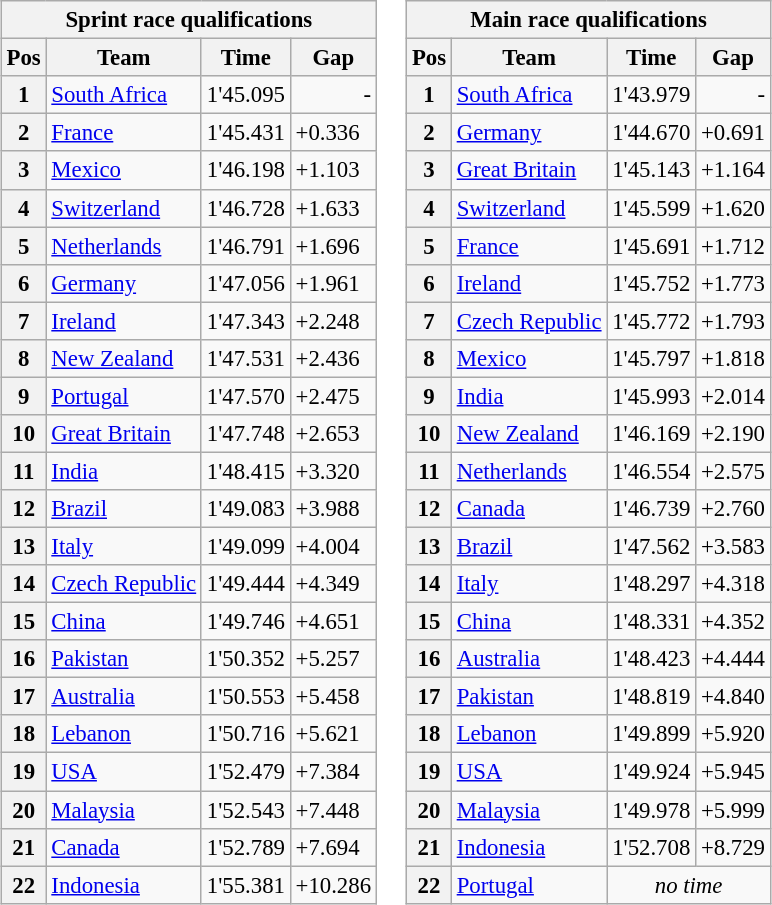<table style="font-size:95%; border=0">
<tr>
<td><br><table class="wikitable">
<tr>
<th colspan=4>Sprint race qualifications</th>
</tr>
<tr>
<th>Pos</th>
<th>Team</th>
<th>Time</th>
<th>Gap</th>
</tr>
<tr>
<th>1</th>
<td> <a href='#'>South Africa</a></td>
<td>1'45.095</td>
<td align=right>-</td>
</tr>
<tr>
<th>2</th>
<td> <a href='#'>France</a></td>
<td>1'45.431</td>
<td>+0.336</td>
</tr>
<tr>
<th>3</th>
<td> <a href='#'>Mexico</a></td>
<td>1'46.198</td>
<td>+1.103</td>
</tr>
<tr>
<th>4</th>
<td> <a href='#'>Switzerland</a></td>
<td>1'46.728</td>
<td>+1.633</td>
</tr>
<tr>
<th>5</th>
<td> <a href='#'>Netherlands</a></td>
<td>1'46.791</td>
<td>+1.696</td>
</tr>
<tr>
<th>6</th>
<td> <a href='#'>Germany</a></td>
<td>1'47.056</td>
<td>+1.961</td>
</tr>
<tr>
<th>7</th>
<td> <a href='#'>Ireland</a></td>
<td>1'47.343</td>
<td>+2.248</td>
</tr>
<tr>
<th>8</th>
<td> <a href='#'>New Zealand</a></td>
<td>1'47.531</td>
<td>+2.436</td>
</tr>
<tr>
<th>9</th>
<td> <a href='#'>Portugal</a></td>
<td>1'47.570</td>
<td>+2.475</td>
</tr>
<tr>
<th>10</th>
<td> <a href='#'>Great Britain</a></td>
<td>1'47.748</td>
<td>+2.653</td>
</tr>
<tr>
<th>11</th>
<td> <a href='#'>India</a></td>
<td>1'48.415</td>
<td>+3.320</td>
</tr>
<tr>
<th>12</th>
<td> <a href='#'>Brazil</a></td>
<td>1'49.083</td>
<td>+3.988</td>
</tr>
<tr>
<th>13</th>
<td> <a href='#'>Italy</a></td>
<td>1'49.099</td>
<td>+4.004</td>
</tr>
<tr>
<th>14</th>
<td> <a href='#'>Czech Republic</a></td>
<td>1'49.444</td>
<td>+4.349</td>
</tr>
<tr>
<th>15</th>
<td> <a href='#'>China</a></td>
<td>1'49.746</td>
<td>+4.651</td>
</tr>
<tr>
<th>16</th>
<td> <a href='#'>Pakistan</a></td>
<td>1'50.352</td>
<td>+5.257</td>
</tr>
<tr>
<th>17</th>
<td> <a href='#'>Australia</a></td>
<td>1'50.553</td>
<td>+5.458</td>
</tr>
<tr>
<th>18</th>
<td> <a href='#'>Lebanon</a></td>
<td>1'50.716</td>
<td>+5.621</td>
</tr>
<tr>
<th>19</th>
<td> <a href='#'>USA</a></td>
<td>1'52.479</td>
<td>+7.384</td>
</tr>
<tr>
<th>20</th>
<td> <a href='#'>Malaysia</a></td>
<td>1'52.543</td>
<td>+7.448</td>
</tr>
<tr>
<th>21</th>
<td> <a href='#'>Canada</a></td>
<td>1'52.789</td>
<td>+7.694</td>
</tr>
<tr>
<th>22</th>
<td> <a href='#'>Indonesia</a></td>
<td>1'55.381</td>
<td>+10.286</td>
</tr>
</table>
</td>
<td><br><table class="wikitable">
<tr>
<th colspan=4>Main race qualifications</th>
</tr>
<tr>
<th>Pos</th>
<th>Team</th>
<th>Time</th>
<th>Gap</th>
</tr>
<tr>
<th>1</th>
<td> <a href='#'>South Africa</a></td>
<td>1'43.979</td>
<td align=right>-</td>
</tr>
<tr>
<th>2</th>
<td> <a href='#'>Germany</a></td>
<td>1'44.670</td>
<td>+0.691</td>
</tr>
<tr>
<th>3</th>
<td> <a href='#'>Great Britain</a></td>
<td>1'45.143</td>
<td>+1.164</td>
</tr>
<tr>
<th>4</th>
<td> <a href='#'>Switzerland</a></td>
<td>1'45.599</td>
<td>+1.620</td>
</tr>
<tr>
<th>5</th>
<td> <a href='#'>France</a></td>
<td>1'45.691</td>
<td>+1.712</td>
</tr>
<tr>
<th>6</th>
<td> <a href='#'>Ireland</a></td>
<td>1'45.752</td>
<td>+1.773</td>
</tr>
<tr>
<th>7</th>
<td> <a href='#'>Czech Republic</a></td>
<td>1'45.772</td>
<td>+1.793</td>
</tr>
<tr>
<th>8</th>
<td> <a href='#'>Mexico</a></td>
<td>1'45.797</td>
<td>+1.818</td>
</tr>
<tr>
<th>9</th>
<td> <a href='#'>India</a></td>
<td>1'45.993</td>
<td>+2.014</td>
</tr>
<tr>
<th>10</th>
<td> <a href='#'>New Zealand</a></td>
<td>1'46.169</td>
<td>+2.190</td>
</tr>
<tr>
<th>11</th>
<td> <a href='#'>Netherlands</a></td>
<td>1'46.554</td>
<td>+2.575</td>
</tr>
<tr>
<th>12</th>
<td> <a href='#'>Canada</a></td>
<td>1'46.739</td>
<td>+2.760</td>
</tr>
<tr>
<th>13</th>
<td> <a href='#'>Brazil</a></td>
<td>1'47.562</td>
<td>+3.583</td>
</tr>
<tr>
<th>14</th>
<td> <a href='#'>Italy</a></td>
<td>1'48.297</td>
<td>+4.318</td>
</tr>
<tr>
<th>15</th>
<td> <a href='#'>China</a></td>
<td>1'48.331</td>
<td>+4.352</td>
</tr>
<tr>
<th>16</th>
<td> <a href='#'>Australia</a></td>
<td>1'48.423</td>
<td>+4.444</td>
</tr>
<tr>
<th>17</th>
<td> <a href='#'>Pakistan</a></td>
<td>1'48.819</td>
<td>+4.840</td>
</tr>
<tr>
<th>18</th>
<td> <a href='#'>Lebanon</a></td>
<td>1'49.899</td>
<td>+5.920</td>
</tr>
<tr>
<th>19</th>
<td> <a href='#'>USA</a></td>
<td>1'49.924</td>
<td>+5.945</td>
</tr>
<tr>
<th>20</th>
<td> <a href='#'>Malaysia</a></td>
<td>1'49.978</td>
<td>+5.999</td>
</tr>
<tr>
<th>21</th>
<td> <a href='#'>Indonesia</a></td>
<td>1'52.708</td>
<td>+8.729</td>
</tr>
<tr>
<th>22</th>
<td> <a href='#'>Portugal</a></td>
<td colspan=2 align=center><em>no time</em></td>
</tr>
</table>
</td>
</tr>
</table>
